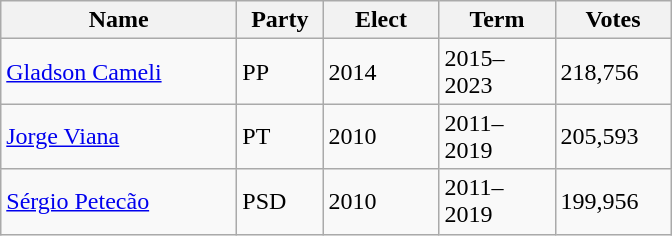<table class="wikitable sortable">
<tr>
<th style="width:150px;">Name</th>
<th style="width:50px;">Party</th>
<th style="width:70px;">Elect</th>
<th style="width:70px;">Term</th>
<th style="width:70px;">Votes</th>
</tr>
<tr>
<td><a href='#'>Gladson Cameli</a></td>
<td>PP</td>
<td>2014</td>
<td>2015–2023</td>
<td>218,756</td>
</tr>
<tr>
<td><a href='#'>Jorge Viana</a></td>
<td>PT</td>
<td>2010</td>
<td>2011–2019</td>
<td>205,593</td>
</tr>
<tr>
<td><a href='#'>Sérgio Petecão</a></td>
<td>PSD</td>
<td>2010</td>
<td>2011–2019</td>
<td>199,956</td>
</tr>
</table>
